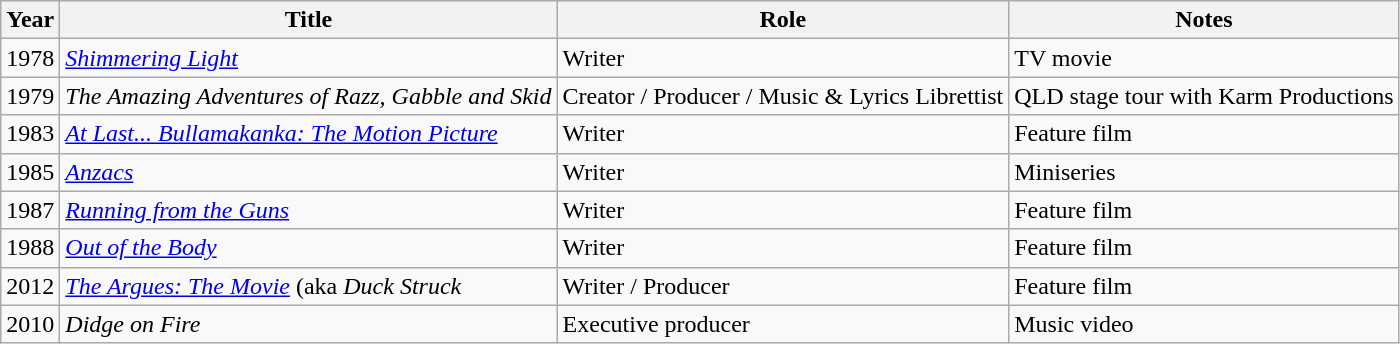<table class=wikitable>
<tr>
<th>Year</th>
<th>Title</th>
<th>Role</th>
<th>Notes</th>
</tr>
<tr>
<td>1978</td>
<td><em><a href='#'>Shimmering Light</a></em></td>
<td>Writer</td>
<td>TV movie</td>
</tr>
<tr>
<td>1979</td>
<td><em>The Amazing Adventures of Razz, Gabble and Skid</em></td>
<td>Creator / Producer / Music & Lyrics Librettist</td>
<td>QLD stage tour with Karm Productions</td>
</tr>
<tr>
<td>1983</td>
<td><em><a href='#'>At Last... Bullamakanka: The Motion Picture</a></em></td>
<td>Writer</td>
<td>Feature film</td>
</tr>
<tr>
<td>1985</td>
<td><em><a href='#'>Anzacs</a></em></td>
<td>Writer</td>
<td>Miniseries</td>
</tr>
<tr>
<td>1987</td>
<td><em><a href='#'>Running from the Guns</a></em></td>
<td>Writer</td>
<td>Feature film</td>
</tr>
<tr>
<td>1988</td>
<td><em><a href='#'>Out of the Body</a></em></td>
<td>Writer</td>
<td>Feature film</td>
</tr>
<tr>
<td>2012</td>
<td><em><a href='#'>The Argues: The Movie</a></em> (aka <em>Duck Struck</em></td>
<td>Writer / Producer</td>
<td>Feature film</td>
</tr>
<tr>
<td>2010</td>
<td><em>Didge on Fire</em></td>
<td>Executive producer</td>
<td>Music video</td>
</tr>
</table>
